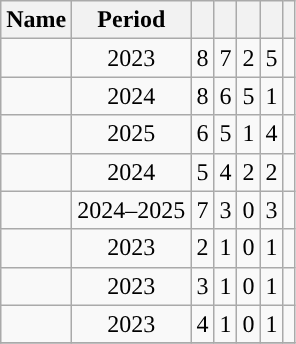<table class="wikitable sortable" style="text-align:center">
<tr>
<th scope="col">Name</th>
<th scope="col">Period</th>
<th scope="col"></th>
<th scope="col"></th>
<th scope="col"></th>
<th scope="col"></th>
<th scope="col"></th>
</tr>
<tr>
<td></td>
<td>2023</td>
<td>8</td>
<td>7</td>
<td>2</td>
<td>5</td>
<td></td>
</tr>
<tr>
<td></td>
<td>2024</td>
<td>8</td>
<td>6</td>
<td>5</td>
<td>1</td>
<td></td>
</tr>
<tr>
<td></td>
<td>2025</td>
<td>6</td>
<td>5</td>
<td>1</td>
<td>4</td>
<td></td>
</tr>
<tr>
<td></td>
<td>2024</td>
<td>5</td>
<td>4</td>
<td>2</td>
<td>2</td>
<td></td>
</tr>
<tr>
<td></td>
<td>2024–2025</td>
<td>7</td>
<td>3</td>
<td>0</td>
<td>3</td>
<td></td>
</tr>
<tr>
<td></td>
<td>2023</td>
<td>2</td>
<td>1</td>
<td>0</td>
<td>1</td>
<td></td>
</tr>
<tr>
<td></td>
<td>2023</td>
<td>3</td>
<td>1</td>
<td>0</td>
<td>1</td>
<td></td>
</tr>
<tr>
<td></td>
<td>2023</td>
<td>4</td>
<td>1</td>
<td>0</td>
<td>1</td>
<td></td>
</tr>
<tr>
</tr>
</table>
